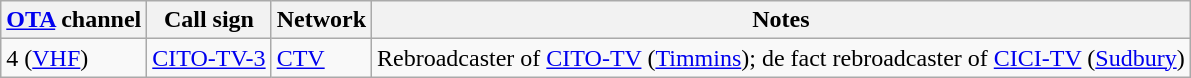<table class="wikitable sortable">
<tr>
<th><a href='#'>OTA</a> channel</th>
<th>Call sign</th>
<th>Network</th>
<th>Notes</th>
</tr>
<tr>
<td>4 (<a href='#'>VHF</a>)</td>
<td><a href='#'>CITO-TV-3</a></td>
<td><a href='#'>CTV</a></td>
<td>Rebroadcaster of <a href='#'>CITO-TV</a> (<a href='#'>Timmins</a>); de fact rebroadcaster of <a href='#'>CICI-TV</a> (<a href='#'>Sudbury</a>)</td>
</tr>
</table>
